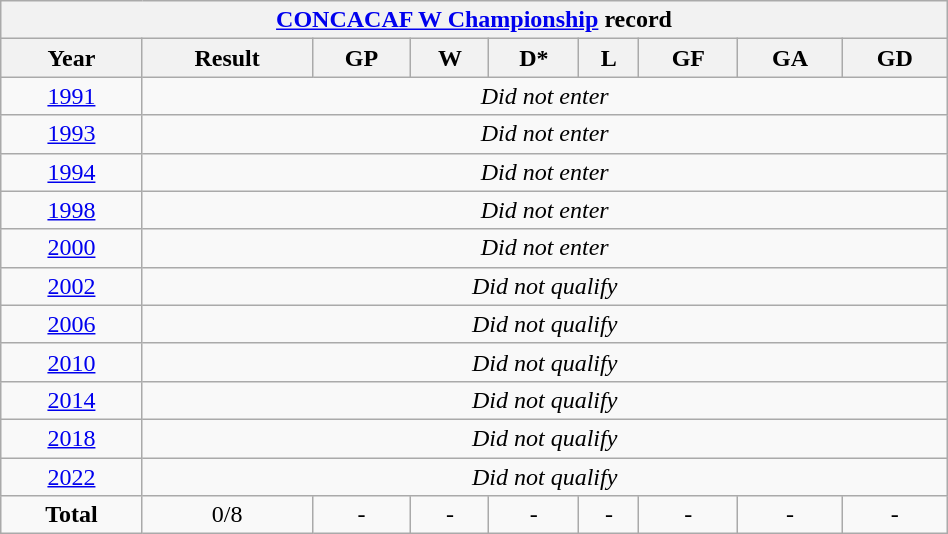<table class="wikitable" style="text-align: center; width:50%;">
<tr>
<th colspan=10><a href='#'>CONCACAF W Championship</a> record</th>
</tr>
<tr>
<th>Year</th>
<th>Result</th>
<th>GP</th>
<th>W</th>
<th>D*</th>
<th>L</th>
<th>GF</th>
<th>GA</th>
<th>GD</th>
</tr>
<tr>
<td> <a href='#'>1991</a></td>
<td colspan=8><em>Did not enter</em></td>
</tr>
<tr>
<td> <a href='#'>1993</a></td>
<td colspan=8><em>Did not enter</em></td>
</tr>
<tr>
<td> <a href='#'>1994</a></td>
<td colspan=8><em>Did not enter</em></td>
</tr>
<tr>
<td> <a href='#'>1998</a></td>
<td colspan=8><em>Did not enter</em></td>
</tr>
<tr>
<td> <a href='#'>2000</a></td>
<td colspan=8><em>Did not enter</em></td>
</tr>
<tr>
<td> <a href='#'>2002</a></td>
<td colspan=8><em>Did not qualify</em></td>
</tr>
<tr>
<td> <a href='#'>2006</a></td>
<td colspan=8><em>Did not qualify</em></td>
</tr>
<tr>
<td> <a href='#'>2010</a></td>
<td colspan=8><em>Did not qualify</em></td>
</tr>
<tr>
<td> <a href='#'>2014</a></td>
<td colspan=8><em>Did not qualify</em></td>
</tr>
<tr>
<td> <a href='#'>2018</a></td>
<td colspan=8><em>Did not qualify</em></td>
</tr>
<tr>
<td> <a href='#'>2022</a></td>
<td colspan=8><em>Did not qualify</em></td>
</tr>
<tr>
<td><strong>Total</strong></td>
<td>0/8</td>
<td>-</td>
<td>-</td>
<td>-</td>
<td>-</td>
<td>-</td>
<td>-</td>
<td>-</td>
</tr>
</table>
